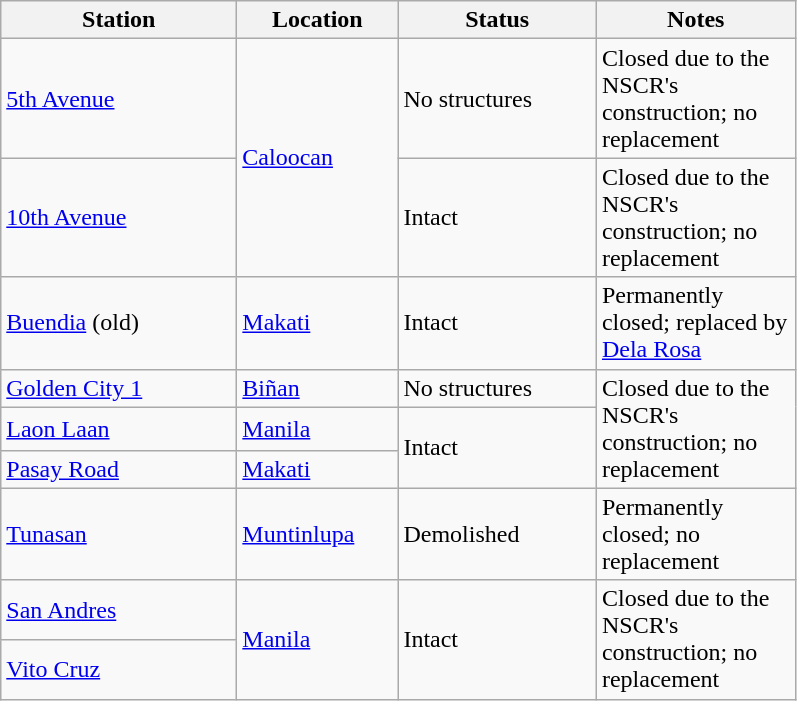<table class="wikitable sortable">
<tr>
<th width="150">Station</th>
<th width="100">Location</th>
<th width="125">Status</th>
<th width="125">Notes</th>
</tr>
<tr>
<td><a href='#'>5th Avenue</a></td>
<td rowspan="2"><a href='#'>Caloocan</a></td>
<td>No structures</td>
<td>Closed due to the NSCR's construction; no replacement</td>
</tr>
<tr>
<td><a href='#'>10th Avenue</a></td>
<td>Intact</td>
<td>Closed due to the NSCR's construction; no replacement</td>
</tr>
<tr>
<td><a href='#'>Buendia</a> (old)</td>
<td><a href='#'>Makati</a></td>
<td>Intact</td>
<td>Permanently closed; replaced by <a href='#'>Dela Rosa</a></td>
</tr>
<tr>
<td><a href='#'>Golden City 1</a></td>
<td><a href='#'>Biñan</a></td>
<td>No structures</td>
<td rowspan="3">Closed due to the NSCR's construction; no replacement</td>
</tr>
<tr>
<td><a href='#'>Laon Laan</a></td>
<td><a href='#'>Manila</a></td>
<td rowspan="2">Intact</td>
</tr>
<tr>
<td><a href='#'>Pasay Road</a></td>
<td><a href='#'>Makati</a></td>
</tr>
<tr>
<td><a href='#'>Tunasan</a></td>
<td><a href='#'>Muntinlupa</a></td>
<td>Demolished</td>
<td>Permanently closed; no replacement</td>
</tr>
<tr>
<td><a href='#'>San Andres</a></td>
<td rowspan="2"><a href='#'>Manila</a></td>
<td rowspan="2">Intact</td>
<td rowspan="2">Closed due to the NSCR's construction; no replacement</td>
</tr>
<tr>
<td><a href='#'>Vito Cruz</a></td>
</tr>
</table>
